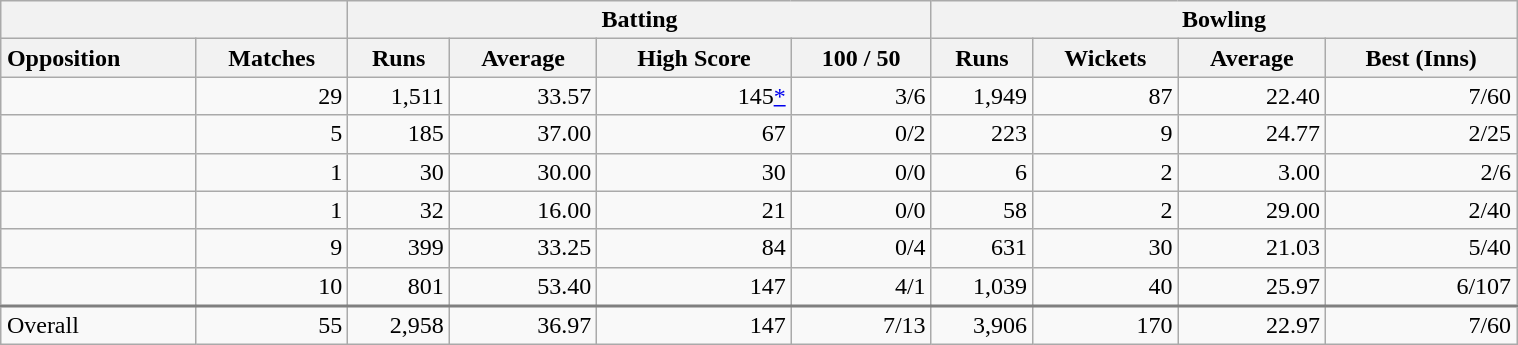<table class="wikitable" style="margin:1em auto 1em auto" width="80%">
<tr>
<th colspan=2></th>
<th colspan=4>Batting</th>
<th colspan=4>Bowling</th>
</tr>
<tr>
<th style="text-align:left">Opposition</th>
<th>Matches</th>
<th>Runs</th>
<th>Average</th>
<th>High Score</th>
<th>100 / 50</th>
<th>Runs</th>
<th>Wickets</th>
<th>Average</th>
<th>Best (Inns)</th>
</tr>
<tr style="text-align:right">
<td style="text-align:left"></td>
<td>29</td>
<td>1,511</td>
<td>33.57</td>
<td>145<a href='#'>*</a></td>
<td>3/6</td>
<td>1,949</td>
<td>87</td>
<td>22.40</td>
<td>7/60</td>
</tr>
<tr style="text-align:right">
<td style="text-align:left"></td>
<td>5</td>
<td>185</td>
<td>37.00</td>
<td>67</td>
<td>0/2</td>
<td>223</td>
<td>9</td>
<td>24.77</td>
<td>2/25</td>
</tr>
<tr style="text-align:right">
<td style="text-align:left"></td>
<td>1</td>
<td>30</td>
<td>30.00</td>
<td>30</td>
<td>0/0</td>
<td>6</td>
<td>2</td>
<td>3.00</td>
<td>2/6</td>
</tr>
<tr style="text-align:right">
<td style="text-align:left"></td>
<td>1</td>
<td>32</td>
<td>16.00</td>
<td>21</td>
<td>0/0</td>
<td>58</td>
<td>2</td>
<td>29.00</td>
<td>2/40</td>
</tr>
<tr style="text-align:right">
<td style="text-align:left"></td>
<td>9</td>
<td>399</td>
<td>33.25</td>
<td>84</td>
<td>0/4</td>
<td>631</td>
<td>30</td>
<td>21.03</td>
<td>5/40</td>
</tr>
<tr style="text-align:right">
<td style="text-align:left"></td>
<td>10</td>
<td>801</td>
<td>53.40</td>
<td>147</td>
<td>4/1</td>
<td>1,039</td>
<td>40</td>
<td>25.97</td>
<td>6/107</td>
</tr>
<tr style="text-align:right; border-top:solid 2px grey">
<td style="text-align:left">Overall</td>
<td>55</td>
<td>2,958</td>
<td>36.97</td>
<td>147</td>
<td>7/13</td>
<td>3,906</td>
<td>170</td>
<td>22.97</td>
<td>7/60</td>
</tr>
</table>
